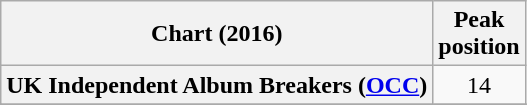<table class="wikitable sortable plainrowheaders" style="text-align:center">
<tr>
<th scope="col">Chart (2016)</th>
<th scope="col">Peak<br> position</th>
</tr>
<tr>
<th scope="row">UK Independent Album Breakers (<a href='#'>OCC</a>)</th>
<td>14</td>
</tr>
<tr>
</tr>
<tr>
</tr>
<tr>
</tr>
</table>
